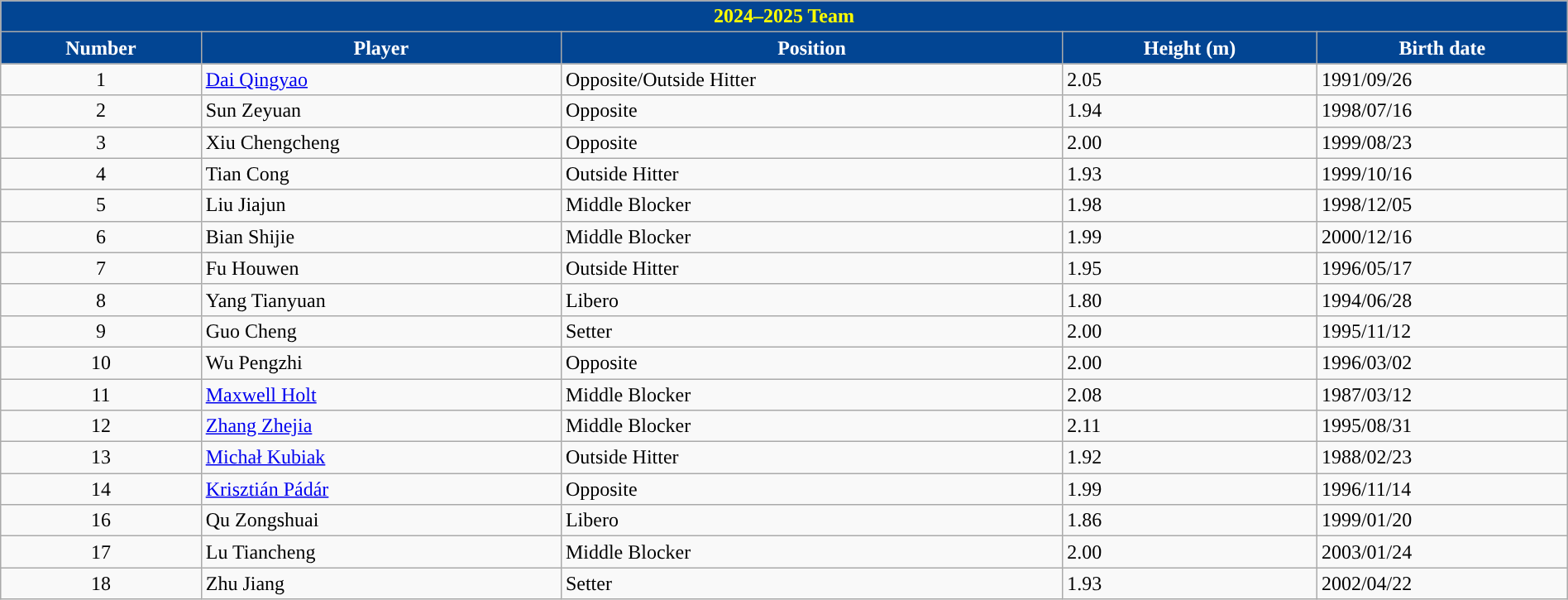<table class="wikitable" style="width:100%;">
<tr>
<th style="color:#ffff00; background:#024593;" colspan=6><strong>2024–2025 Team</strong></th>
</tr>
<tr>
<th style="color:#ffffff; background:#024593;">Number</th>
<th style="color:#ffffff; background:#024593;">Player</th>
<th style="color:#ffffff; background:#024593;">Position</th>
<th style="color:#ffffff; background:#024593;">Height (m)</th>
<th style="color:#ffffff; background:#024593;">Birth date</th>
</tr>
<tr align=left>
<td align=center>1</td>
<td> <a href='#'>Dai Qingyao</a></td>
<td>Opposite/Outside Hitter</td>
<td>2.05</td>
<td>1991/09/26</td>
</tr>
<tr align="left">
<td align=center>2</td>
<td> Sun Zeyuan</td>
<td>Opposite</td>
<td>1.94</td>
<td>1998/07/16</td>
</tr>
<tr align="left">
<td align=center>3</td>
<td> Xiu Chengcheng</td>
<td>Opposite</td>
<td>2.00</td>
<td>1999/08/23</td>
</tr>
<tr align="left">
<td align=center>4</td>
<td> Tian Cong</td>
<td>Outside Hitter</td>
<td>1.93</td>
<td>1999/10/16</td>
</tr>
<tr align="left">
<td align=center>5</td>
<td>  Liu Jiajun</td>
<td>Middle Blocker</td>
<td>1.98</td>
<td>1998/12/05</td>
</tr>
<tr align="left">
<td align=center>6</td>
<td> Bian Shijie</td>
<td>Middle Blocker</td>
<td>1.99</td>
<td>2000/12/16</td>
</tr>
<tr align="left">
<td align=center>7</td>
<td> Fu Houwen</td>
<td>Outside Hitter</td>
<td>1.95</td>
<td>1996/05/17</td>
</tr>
<tr align="left">
<td align=center>8</td>
<td> Yang Tianyuan</td>
<td>Libero</td>
<td>1.80</td>
<td>1994/06/28</td>
</tr>
<tr align="left">
<td align=center>9</td>
<td> Guo Cheng</td>
<td>Setter</td>
<td>2.00</td>
<td>1995/11/12</td>
</tr>
<tr align="left">
<td align=center>10</td>
<td> Wu Pengzhi</td>
<td>Opposite</td>
<td>2.00</td>
<td>1996/03/02</td>
</tr>
<tr align="left">
<td align=center>11</td>
<td> <a href='#'>Maxwell Holt</a></td>
<td>Middle Blocker</td>
<td>2.08</td>
<td>1987/03/12</td>
</tr>
<tr align="left">
<td align=center>12</td>
<td> <a href='#'>Zhang Zhejia</a></td>
<td>Middle Blocker</td>
<td>2.11</td>
<td>1995/08/31</td>
</tr>
<tr align="left">
<td align=center>13</td>
<td> <a href='#'>Michał Kubiak</a></td>
<td>Outside Hitter</td>
<td>1.92</td>
<td>1988/02/23</td>
</tr>
<tr align="left">
<td align=center>14</td>
<td> <a href='#'>Krisztián Pádár</a></td>
<td>Opposite</td>
<td>1.99</td>
<td>1996/11/14</td>
</tr>
<tr align="left">
<td align=center>16</td>
<td> Qu Zongshuai</td>
<td>Libero</td>
<td>1.86</td>
<td>1999/01/20</td>
</tr>
<tr align="left">
<td align=center>17</td>
<td> Lu Tiancheng</td>
<td>Middle Blocker</td>
<td>2.00</td>
<td>2003/01/24</td>
</tr>
<tr align="left">
<td align=center>18</td>
<td> Zhu Jiang</td>
<td>Setter</td>
<td>1.93</td>
<td>2002/04/22</td>
</tr>
</table>
